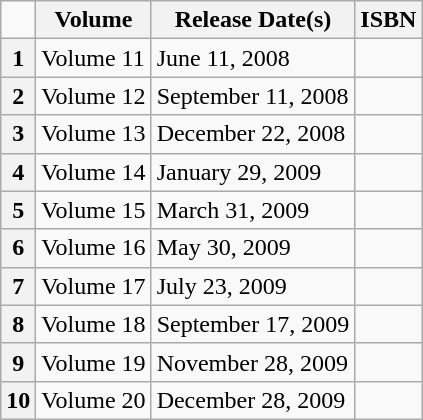<table class="wikitable mw-collapsible mw-collapsed">
<tr>
<td></td>
<th scope="col">Volume</th>
<th scope="col">Release Date(s)</th>
<th scope="col">ISBN</th>
</tr>
<tr>
<th scope="row">1</th>
<td>Volume 11</td>
<td>June 11, 2008</td>
<td></td>
</tr>
<tr>
<th scope="row">2</th>
<td>Volume 12</td>
<td>September 11, 2008</td>
<td></td>
</tr>
<tr>
<th scope="row">3</th>
<td>Volume 13</td>
<td>December 22, 2008</td>
<td></td>
</tr>
<tr>
<th scope="row">4</th>
<td>Volume 14</td>
<td>January 29, 2009</td>
<td></td>
</tr>
<tr>
<th scope="row">5</th>
<td>Volume 15</td>
<td>March 31, 2009</td>
<td></td>
</tr>
<tr>
<th scope="row">6</th>
<td>Volume 16</td>
<td>May 30, 2009</td>
<td></td>
</tr>
<tr>
<th scope="row">7</th>
<td>Volume 17</td>
<td>July 23, 2009</td>
<td></td>
</tr>
<tr>
<th scope="row">8</th>
<td>Volume 18</td>
<td>September 17, 2009</td>
<td></td>
</tr>
<tr>
<th scope="row">9</th>
<td>Volume 19</td>
<td>November 28, 2009</td>
<td></td>
</tr>
<tr>
<th scope="row">10</th>
<td>Volume 20</td>
<td>December 28, 2009</td>
<td></td>
</tr>
</table>
